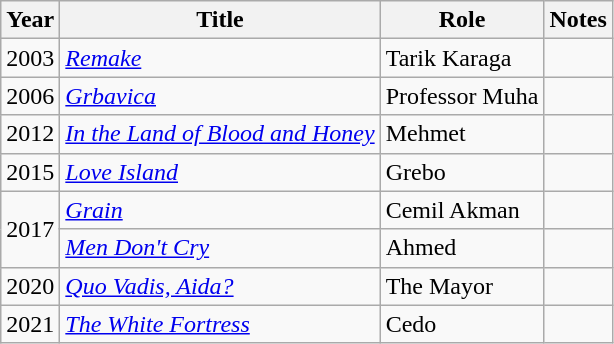<table class="wikitable sortable">
<tr>
<th>Year</th>
<th>Title</th>
<th>Role</th>
<th class="unsortable">Notes</th>
</tr>
<tr>
<td>2003</td>
<td><em><a href='#'>Remake</a></em></td>
<td>Tarik Karaga</td>
<td></td>
</tr>
<tr>
<td>2006</td>
<td><em><a href='#'>Grbavica</a></em></td>
<td>Professor Muha</td>
<td></td>
</tr>
<tr>
<td>2012</td>
<td><em><a href='#'>In the Land of Blood and Honey</a></em></td>
<td>Mehmet</td>
<td></td>
</tr>
<tr>
<td>2015</td>
<td><em><a href='#'>Love Island</a></em></td>
<td>Grebo</td>
<td></td>
</tr>
<tr>
<td rowspan=2>2017</td>
<td><em><a href='#'>Grain</a></em></td>
<td>Cemil Akman</td>
<td></td>
</tr>
<tr>
<td><em><a href='#'>Men Don't Cry</a></em></td>
<td>Ahmed</td>
<td></td>
</tr>
<tr>
<td>2020</td>
<td><em><a href='#'>Quo Vadis, Aida?</a></em></td>
<td>The Mayor</td>
<td></td>
</tr>
<tr>
<td>2021</td>
<td><em><a href='#'>The White Fortress</a></em></td>
<td>Cedo</td>
<td></td>
</tr>
</table>
